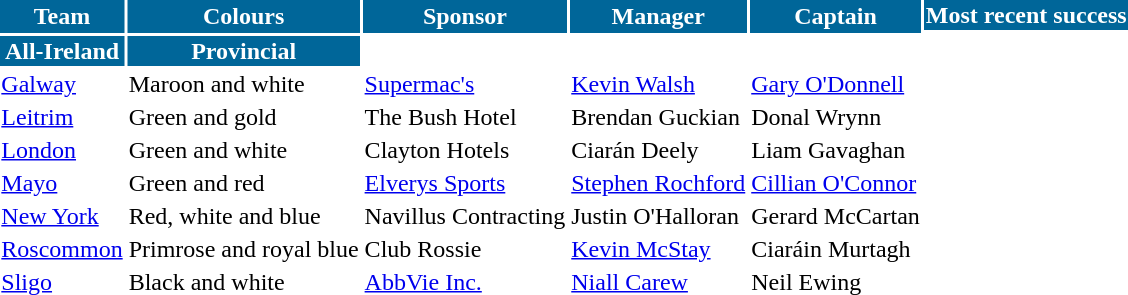<table cellpadding="1" style="margin:1em auto;">
<tr style="background:#069; color:white;">
<th rowspan="2">Team</th>
<th rowspan="2">Colours</th>
<th rowspan="2">Sponsor</th>
<th rowspan="2">Manager</th>
<th rowspan="2">Captain</th>
<th colspan="2">Most recent success</th>
</tr>
<tr>
</tr>
<tr style="background:#069; color:white;">
<th>All-Ireland</th>
<th>Provincial</th>
</tr>
<tr>
<td><a href='#'>Galway</a></td>
<td> Maroon and white</td>
<td><a href='#'>Supermac's</a></td>
<td><a href='#'>Kevin Walsh</a></td>
<td><a href='#'>Gary O'Donnell</a></td>
<td></td>
<td></td>
</tr>
<tr>
<td><a href='#'>Leitrim</a></td>
<td> Green and gold</td>
<td>The Bush Hotel</td>
<td>Brendan Guckian</td>
<td>Donal Wrynn</td>
<td></td>
<td></td>
</tr>
<tr>
<td><a href='#'>London</a></td>
<td> Green and white</td>
<td>Clayton Hotels</td>
<td>Ciarán Deely</td>
<td>Liam Gavaghan</td>
<td></td>
<td></td>
</tr>
<tr>
<td><a href='#'>Mayo</a></td>
<td> Green and red</td>
<td><a href='#'>Elverys Sports</a></td>
<td><a href='#'>Stephen Rochford</a></td>
<td><a href='#'>Cillian O'Connor</a></td>
<td></td>
<td></td>
</tr>
<tr>
<td><a href='#'>New York</a></td>
<td> Red, white and blue</td>
<td>Navillus Contracting</td>
<td>Justin O'Halloran</td>
<td>Gerard McCartan</td>
<td></td>
<td></td>
</tr>
<tr>
<td><a href='#'>Roscommon</a></td>
<td> Primrose and royal blue</td>
<td>Club Rossie</td>
<td><a href='#'>Kevin McStay</a></td>
<td>Ciaráin Murtagh</td>
<td></td>
<td></td>
</tr>
<tr>
<td><a href='#'>Sligo</a></td>
<td> Black and white</td>
<td><a href='#'>AbbVie Inc.</a></td>
<td><a href='#'>Niall Carew</a></td>
<td>Neil Ewing</td>
<td></td>
<td></td>
</tr>
</table>
